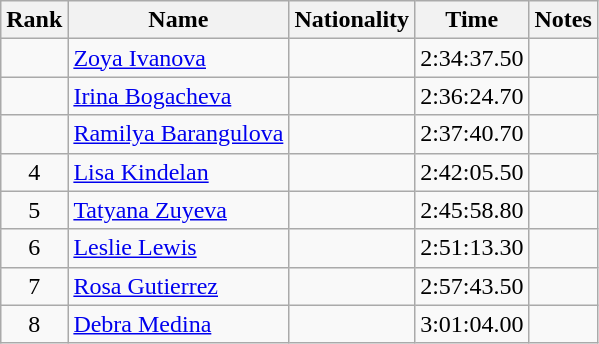<table class="wikitable sortable" style="text-align:center">
<tr>
<th>Rank</th>
<th>Name</th>
<th>Nationality</th>
<th>Time</th>
<th>Notes</th>
</tr>
<tr>
<td></td>
<td align=left><a href='#'>Zoya Ivanova</a></td>
<td align=left></td>
<td>2:34:37.50</td>
<td></td>
</tr>
<tr>
<td></td>
<td align=left><a href='#'>Irina Bogacheva</a></td>
<td align=left></td>
<td>2:36:24.70</td>
<td></td>
</tr>
<tr>
<td></td>
<td align=left><a href='#'>Ramilya Barangulova</a></td>
<td align=left></td>
<td>2:37:40.70</td>
<td></td>
</tr>
<tr>
<td>4</td>
<td align=left><a href='#'>Lisa Kindelan</a></td>
<td align=left></td>
<td>2:42:05.50</td>
<td></td>
</tr>
<tr>
<td>5</td>
<td align=left><a href='#'>Tatyana Zuyeva</a></td>
<td align=left></td>
<td>2:45:58.80</td>
<td></td>
</tr>
<tr>
<td>6</td>
<td align=left><a href='#'>Leslie Lewis</a></td>
<td align=left></td>
<td>2:51:13.30</td>
<td></td>
</tr>
<tr>
<td>7</td>
<td align=left><a href='#'>Rosa Gutierrez</a></td>
<td align=left></td>
<td>2:57:43.50</td>
<td></td>
</tr>
<tr>
<td>8</td>
<td align=left><a href='#'>Debra Medina</a></td>
<td align=left></td>
<td>3:01:04.00</td>
<td></td>
</tr>
</table>
